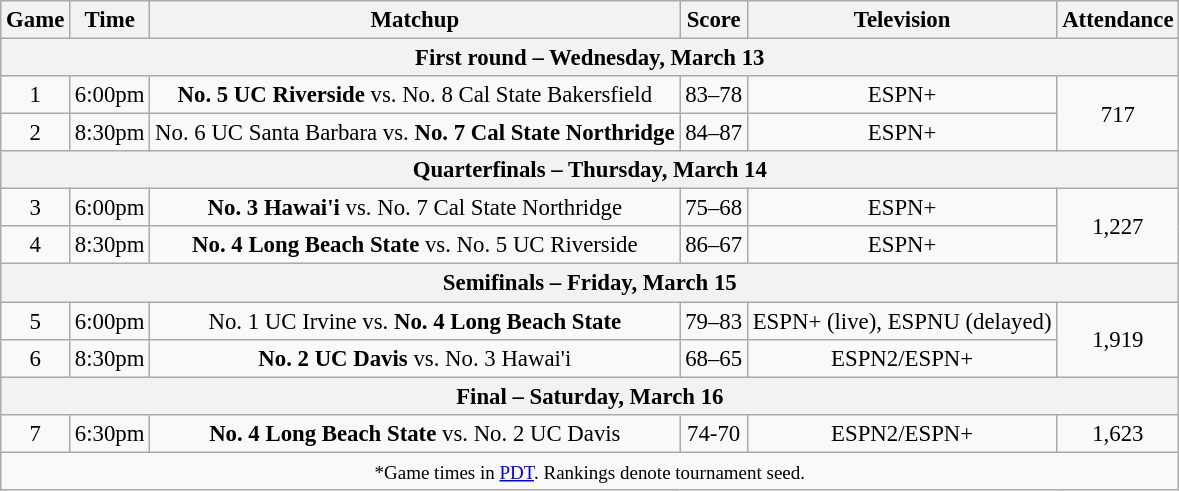<table class="wikitable" style="font-size: 95%;text-align:center">
<tr>
<th>Game</th>
<th>Time</th>
<th>Matchup</th>
<th>Score</th>
<th>Television</th>
<th>Attendance</th>
</tr>
<tr>
<th colspan="6">First round – Wednesday, March 13</th>
</tr>
<tr>
<td>1</td>
<td>6:00pm</td>
<td><strong>No. 5 UC Riverside</strong> vs. No. 8 Cal State Bakersfield</td>
<td>83–78</td>
<td>ESPN+</td>
<td rowspan="2">717</td>
</tr>
<tr>
<td>2</td>
<td>8:30pm</td>
<td>No. 6 UC Santa Barbara vs. <strong>No. 7 Cal State Northridge</strong></td>
<td>84–87</td>
<td>ESPN+</td>
</tr>
<tr>
<th colspan="6">Quarterfinals – Thursday, March 14</th>
</tr>
<tr>
<td>3</td>
<td>6:00pm</td>
<td><strong>No. 3 Hawai'i</strong> vs. No. 7 Cal State Northridge</td>
<td>75–68</td>
<td>ESPN+</td>
<td rowspan="2">1,227</td>
</tr>
<tr>
<td>4</td>
<td>8:30pm</td>
<td><strong>No. 4 Long Beach State</strong> vs. No. 5 UC Riverside</td>
<td>86–67</td>
<td>ESPN+</td>
</tr>
<tr>
<th colspan="6">Semifinals – Friday, March 15</th>
</tr>
<tr>
<td>5</td>
<td>6:00pm</td>
<td>No. 1 UC Irvine vs. <strong>No. 4 Long Beach State</strong></td>
<td>79–83</td>
<td>ESPN+ (live), ESPNU (delayed)</td>
<td rowspan="2">1,919</td>
</tr>
<tr>
<td>6</td>
<td>8:30pm</td>
<td><strong>No. 2 UC Davis</strong> vs. No. 3 Hawai'i</td>
<td>68–65</td>
<td>ESPN2/ESPN+</td>
</tr>
<tr>
<th colspan="6">Final – Saturday, March 16</th>
</tr>
<tr>
<td>7</td>
<td>6:30pm</td>
<td><strong>No. 4 Long Beach State</strong> vs. No. 2 UC Davis</td>
<td>74-70</td>
<td>ESPN2/ESPN+</td>
<td>1,623</td>
</tr>
<tr>
<td colspan="6"><small>*Game times in <a href='#'>PDT</a>. Rankings denote tournament seed.</small></td>
</tr>
</table>
